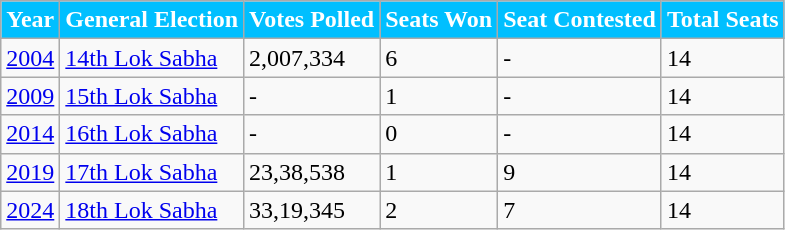<table class="wikitable">
<tr>
<th style="background-color:#00BFFF; color:white">Year</th>
<th style="background-color:#00BFFF; color:white">General Election</th>
<th style="background-color:#00BFFF; color:white">Votes Polled</th>
<th style="background-color:#00BFFF; color:white">Seats Won</th>
<th style="background-color:#00BFFF; color:white">Seat Contested</th>
<th style="background-color:#00BFFF; color:white">Total Seats</th>
</tr>
<tr>
<td><a href='#'>2004</a></td>
<td><a href='#'>14th Lok Sabha</a></td>
<td>2,007,334</td>
<td>6</td>
<td>-</td>
<td>14</td>
</tr>
<tr>
<td><a href='#'>2009</a></td>
<td><a href='#'>15th Lok Sabha</a></td>
<td>-</td>
<td>1</td>
<td>-</td>
<td>14</td>
</tr>
<tr>
<td><a href='#'>2014</a></td>
<td><a href='#'>16th Lok Sabha</a></td>
<td>-</td>
<td>0</td>
<td>-</td>
<td>14</td>
</tr>
<tr>
<td><a href='#'>2019</a></td>
<td><a href='#'>17th Lok Sabha</a></td>
<td>23,38,538</td>
<td>1</td>
<td>9</td>
<td>14</td>
</tr>
<tr>
<td><a href='#'>2024</a></td>
<td><a href='#'>18th Lok Sabha</a></td>
<td>33,19,345</td>
<td>2</td>
<td>7</td>
<td>14</td>
</tr>
</table>
